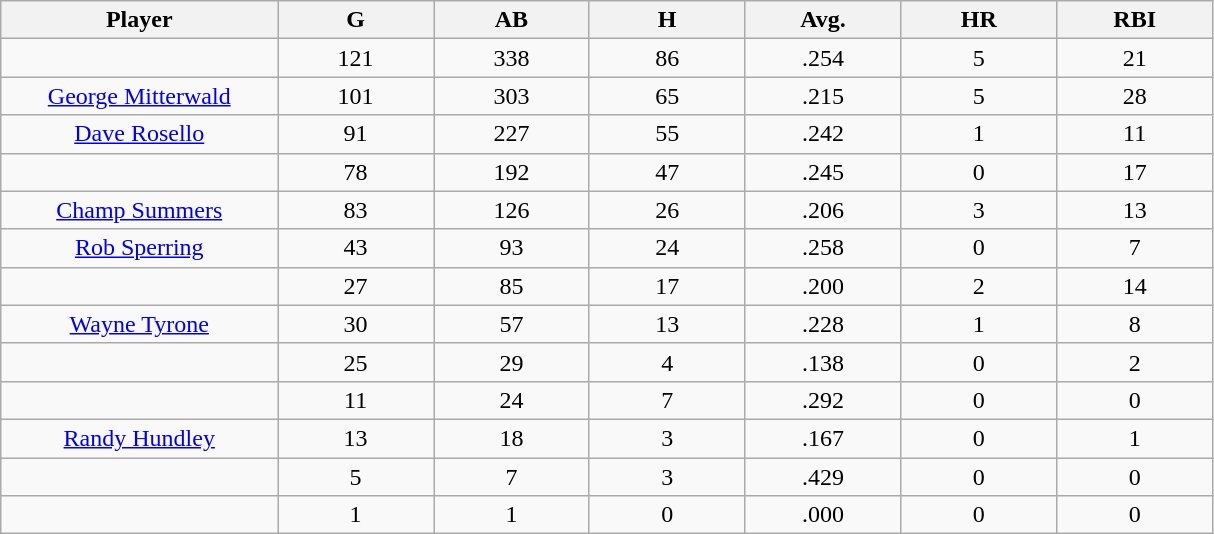<table class="wikitable sortable">
<tr>
<th bgcolor="#DDDDFF" width="16%">Player</th>
<th bgcolor="#DDDDFF" width="9%">G</th>
<th bgcolor="#DDDDFF" width="9%">AB</th>
<th bgcolor="#DDDDFF" width="9%">H</th>
<th bgcolor="#DDDDFF" width="9%">Avg.</th>
<th bgcolor="#DDDDFF" width="9%">HR</th>
<th bgcolor="#DDDDFF" width="9%">RBI</th>
</tr>
<tr align="center">
<td></td>
<td>121</td>
<td>338</td>
<td>86</td>
<td>.254</td>
<td>5</td>
<td>21</td>
</tr>
<tr align="center">
<td><a href='#'>George Mitterwald</a></td>
<td>101</td>
<td>303</td>
<td>65</td>
<td>.215</td>
<td>5</td>
<td>28</td>
</tr>
<tr align=center>
<td><a href='#'>Dave Rosello</a></td>
<td>91</td>
<td>227</td>
<td>55</td>
<td>.242</td>
<td>1</td>
<td>11</td>
</tr>
<tr align=center>
<td></td>
<td>78</td>
<td>192</td>
<td>47</td>
<td>.245</td>
<td>0</td>
<td>17</td>
</tr>
<tr align="center">
<td><a href='#'>Champ Summers</a></td>
<td>83</td>
<td>126</td>
<td>26</td>
<td>.206</td>
<td>3</td>
<td>13</td>
</tr>
<tr align=center>
<td><a href='#'>Rob Sperring</a></td>
<td>43</td>
<td>93</td>
<td>24</td>
<td>.258</td>
<td>0</td>
<td>7</td>
</tr>
<tr align=center>
<td></td>
<td>27</td>
<td>85</td>
<td>17</td>
<td>.200</td>
<td>2</td>
<td>14</td>
</tr>
<tr align="center">
<td><a href='#'>Wayne Tyrone</a></td>
<td>30</td>
<td>57</td>
<td>13</td>
<td>.228</td>
<td>1</td>
<td>8</td>
</tr>
<tr align=center>
<td></td>
<td>25</td>
<td>29</td>
<td>4</td>
<td>.138</td>
<td>0</td>
<td>2</td>
</tr>
<tr align="center">
<td></td>
<td>11</td>
<td>24</td>
<td>7</td>
<td>.292</td>
<td>0</td>
<td>0</td>
</tr>
<tr align="center">
<td><a href='#'>Randy Hundley</a></td>
<td>13</td>
<td>18</td>
<td>3</td>
<td>.167</td>
<td>0</td>
<td>1</td>
</tr>
<tr align=center>
<td></td>
<td>5</td>
<td>7</td>
<td>3</td>
<td>.429</td>
<td>0</td>
<td>0</td>
</tr>
<tr align="center">
<td></td>
<td>1</td>
<td>1</td>
<td>0</td>
<td>.000</td>
<td>0</td>
<td>0</td>
</tr>
</table>
